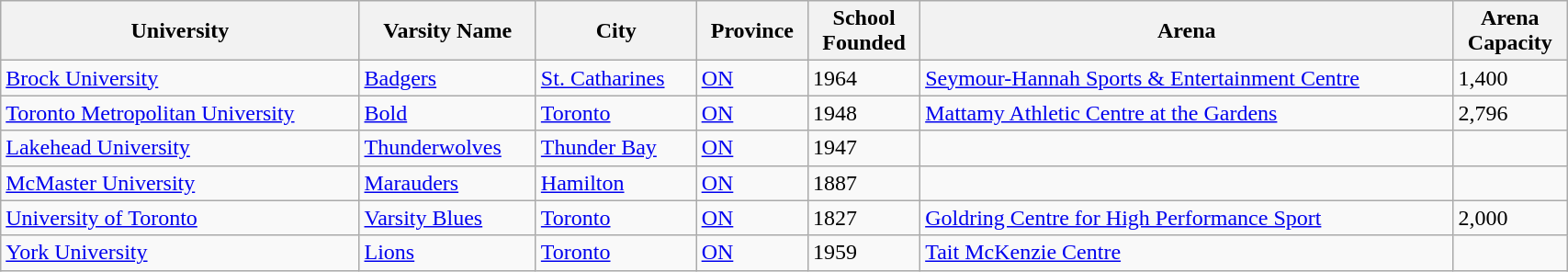<table class="wikitable sortable" width="90%">
<tr>
<th>University</th>
<th>Varsity Name</th>
<th>City</th>
<th>Province</th>
<th>School<br>Founded</th>
<th>Arena</th>
<th>Arena<br>Capacity</th>
</tr>
<tr>
<td><a href='#'>Brock University</a></td>
<td><a href='#'>Badgers</a></td>
<td><a href='#'>St. Catharines</a></td>
<td><a href='#'>ON</a></td>
<td>1964</td>
<td><a href='#'>Seymour-Hannah Sports & Entertainment Centre</a></td>
<td>1,400</td>
</tr>
<tr>
<td><a href='#'>Toronto Metropolitan University</a></td>
<td><a href='#'>Bold</a></td>
<td><a href='#'>Toronto</a></td>
<td><a href='#'>ON</a></td>
<td>1948</td>
<td><a href='#'>Mattamy Athletic Centre at the Gardens</a></td>
<td>2,796</td>
</tr>
<tr>
<td><a href='#'>Lakehead University</a></td>
<td><a href='#'>Thunderwolves</a></td>
<td><a href='#'>Thunder Bay</a></td>
<td><a href='#'>ON</a></td>
<td>1947</td>
<td></td>
<td></td>
</tr>
<tr>
<td><a href='#'>McMaster University</a></td>
<td><a href='#'>Marauders</a></td>
<td><a href='#'>Hamilton</a></td>
<td><a href='#'>ON</a></td>
<td>1887</td>
<td></td>
<td></td>
</tr>
<tr>
<td><a href='#'>University of Toronto</a></td>
<td><a href='#'>Varsity Blues</a></td>
<td><a href='#'>Toronto</a></td>
<td><a href='#'>ON</a></td>
<td>1827</td>
<td><a href='#'>Goldring Centre for High Performance Sport</a></td>
<td>2,000</td>
</tr>
<tr>
<td><a href='#'>York University</a></td>
<td><a href='#'>Lions</a></td>
<td><a href='#'>Toronto</a></td>
<td><a href='#'>ON</a></td>
<td>1959</td>
<td><a href='#'>Tait McKenzie Centre</a></td>
<td></td>
</tr>
</table>
